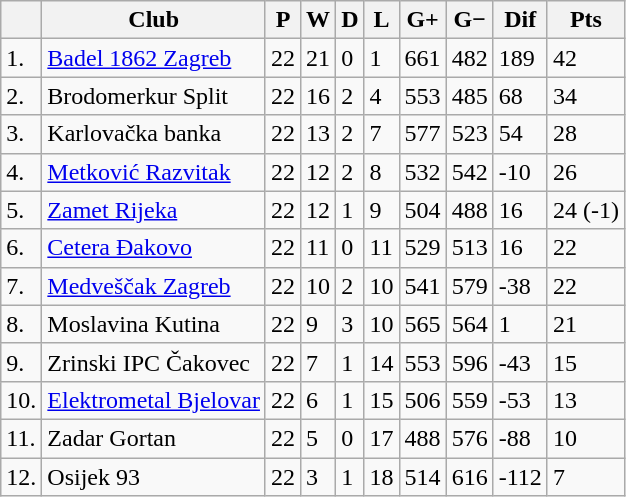<table class="wikitable sortable">
<tr>
<th></th>
<th>Club</th>
<th>P</th>
<th>W</th>
<th>D</th>
<th>L</th>
<th>G+</th>
<th>G−</th>
<th>Dif</th>
<th>Pts</th>
</tr>
<tr>
<td>1.</td>
<td><a href='#'>Badel 1862 Zagreb</a></td>
<td>22</td>
<td>21</td>
<td>0</td>
<td>1</td>
<td>661</td>
<td>482</td>
<td>189</td>
<td>42</td>
</tr>
<tr>
<td>2.</td>
<td>Brodomerkur Split</td>
<td>22</td>
<td>16</td>
<td>2</td>
<td>4</td>
<td>553</td>
<td>485</td>
<td>68</td>
<td>34</td>
</tr>
<tr>
<td>3.</td>
<td>Karlovačka banka</td>
<td>22</td>
<td>13</td>
<td>2</td>
<td>7</td>
<td>577</td>
<td>523</td>
<td>54</td>
<td>28</td>
</tr>
<tr>
<td>4.</td>
<td><a href='#'>Metković Razvitak</a></td>
<td>22</td>
<td>12</td>
<td>2</td>
<td>8</td>
<td>532</td>
<td>542</td>
<td>-10</td>
<td>26</td>
</tr>
<tr>
<td>5.</td>
<td><a href='#'>Zamet Rijeka</a></td>
<td>22</td>
<td>12</td>
<td>1</td>
<td>9</td>
<td>504</td>
<td>488</td>
<td>16</td>
<td>24 (-1)</td>
</tr>
<tr>
<td>6.</td>
<td><a href='#'>Cetera Đakovo</a></td>
<td>22</td>
<td>11</td>
<td>0</td>
<td>11</td>
<td>529</td>
<td>513</td>
<td>16</td>
<td>22</td>
</tr>
<tr>
<td>7.</td>
<td><a href='#'>Medveščak Zagreb</a></td>
<td>22</td>
<td>10</td>
<td>2</td>
<td>10</td>
<td>541</td>
<td>579</td>
<td>-38</td>
<td>22</td>
</tr>
<tr>
<td>8.</td>
<td>Moslavina Kutina</td>
<td>22</td>
<td>9</td>
<td>3</td>
<td>10</td>
<td>565</td>
<td>564</td>
<td>1</td>
<td>21</td>
</tr>
<tr>
<td>9.</td>
<td>Zrinski IPC Čakovec</td>
<td>22</td>
<td>7</td>
<td>1</td>
<td>14</td>
<td>553</td>
<td>596</td>
<td>-43</td>
<td>15</td>
</tr>
<tr>
<td>10.</td>
<td><a href='#'>Elektrometal Bjelovar</a></td>
<td>22</td>
<td>6</td>
<td>1</td>
<td>15</td>
<td>506</td>
<td>559</td>
<td>-53</td>
<td>13</td>
</tr>
<tr>
<td>11.</td>
<td>Zadar Gortan</td>
<td>22</td>
<td>5</td>
<td>0</td>
<td>17</td>
<td>488</td>
<td>576</td>
<td>-88</td>
<td>10</td>
</tr>
<tr>
<td>12.</td>
<td>Osijek 93</td>
<td>22</td>
<td>3</td>
<td>1</td>
<td>18</td>
<td>514</td>
<td>616</td>
<td>-112</td>
<td>7</td>
</tr>
</table>
